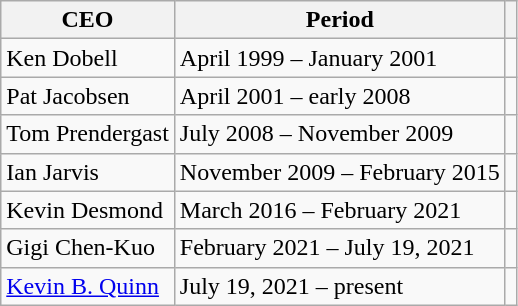<table class="wikitable">
<tr>
<th>CEO</th>
<th>Period</th>
<th></th>
</tr>
<tr>
<td>Ken Dobell</td>
<td>April 1999  –   January 2001</td>
<td></td>
</tr>
<tr>
<td>Pat Jacobsen</td>
<td>April 2001  –   early 2008</td>
<td></td>
</tr>
<tr>
<td>Tom Prendergast</td>
<td>July 2008 –  November 2009</td>
<td></td>
</tr>
<tr>
<td>Ian Jarvis</td>
<td>November 2009  –  February 2015</td>
<td></td>
</tr>
<tr>
<td>Kevin Desmond</td>
<td>March 2016  – February 2021</td>
<td></td>
</tr>
<tr>
<td>Gigi Chen-Kuo </td>
<td>February 2021 – July 19, 2021</td>
<td></td>
</tr>
<tr>
<td><a href='#'>Kevin B. Quinn</a></td>
<td>July 19, 2021 – present</td>
<td></td>
</tr>
</table>
